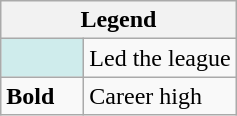<table class="wikitable mw-collapsible mw-collapsed">
<tr>
<th colspan="2">Legend</th>
</tr>
<tr>
<td style="background:#cfecec; width:3em;"></td>
<td>Led the league</td>
</tr>
<tr>
<td><strong>Bold</strong></td>
<td>Career high</td>
</tr>
</table>
